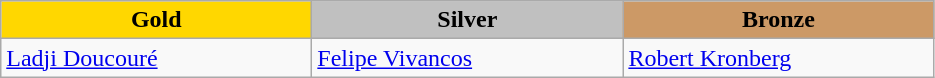<table class="wikitable" style="text-align:left">
<tr align="center">
<td width=200 bgcolor=gold><strong>Gold</strong></td>
<td width=200 bgcolor=silver><strong>Silver</strong></td>
<td width=200 bgcolor=CC9966><strong>Bronze</strong></td>
</tr>
<tr>
<td><a href='#'>Ladji Doucouré</a><br><em></em></td>
<td><a href='#'>Felipe Vivancos</a><br><em></em></td>
<td><a href='#'>Robert Kronberg</a><br><em></em></td>
</tr>
</table>
